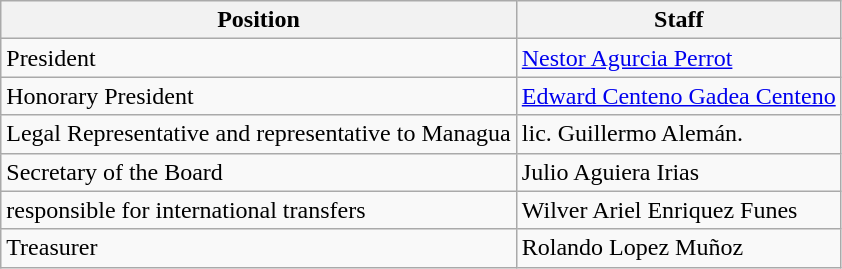<table class=wikitable>
<tr>
<th>Position</th>
<th>Staff</th>
</tr>
<tr>
<td>President</td>
<td><a href='#'>Nestor Agurcia Perrot</a></td>
</tr>
<tr>
<td>Honorary President</td>
<td><a href='#'>Edward Centeno Gadea Centeno</a></td>
</tr>
<tr>
<td>Legal Representative and representative to Managua</td>
<td>lic. Guillermo Alemán.</td>
</tr>
<tr>
<td>Secretary of the Board</td>
<td>Julio Aguiera Irias</td>
</tr>
<tr>
<td>responsible for international transfers</td>
<td>Wilver Ariel Enriquez Funes</td>
</tr>
<tr>
<td>Treasurer</td>
<td>Rolando Lopez Muñoz</td>
</tr>
</table>
